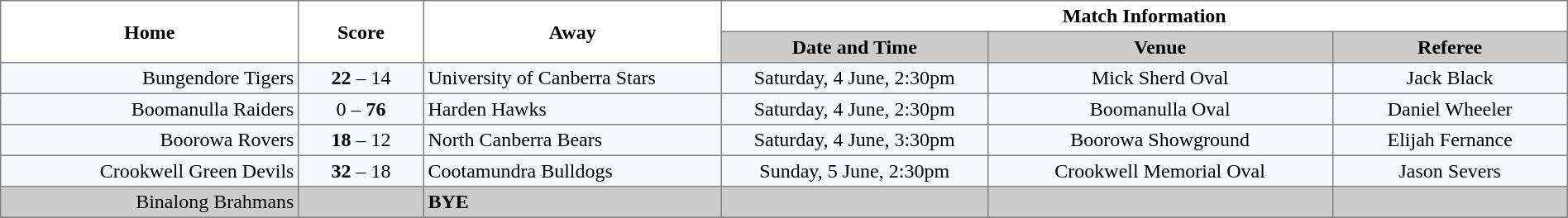<table border="1" cellpadding="3" cellspacing="0" width="100%" style="border-collapse:collapse;  text-align:center;">
<tr>
<th rowspan="2" width="19%">Home</th>
<th rowspan="2" width="8%">Score</th>
<th rowspan="2" width="19%">Away</th>
<th colspan="3">Match Information</th>
</tr>
<tr style="background:#CCCCCC">
<th width="17%">Date and Time</th>
<th width="22%">Venue</th>
<th width="50%">Referee</th>
</tr>
<tr style="text-align:center; background:#f5faff;">
<td align="right">Bungendore Tigers </td>
<td><strong>22</strong> – 14</td>
<td align="left"> University of Canberra Stars</td>
<td>Saturday, 4 June, 2:30pm</td>
<td>Mick Sherd Oval</td>
<td>Jack Black</td>
</tr>
<tr style="text-align:center; background:#f5faff;">
<td align="right">Boomanulla Raiders </td>
<td>0 – <strong>76</strong></td>
<td align="left"> Harden Hawks</td>
<td>Saturday, 4 June, 2:30pm</td>
<td>Boomanulla Oval</td>
<td>Daniel Wheeler</td>
</tr>
<tr style="text-align:center; background:#f5faff;">
<td align="right">Boorowa Rovers </td>
<td><strong>18</strong> – 12</td>
<td align="left"> North Canberra Bears</td>
<td>Saturday, 4 June, 3:30pm</td>
<td>Boorowa Showground</td>
<td>Elijah Fernance</td>
</tr>
<tr style="text-align:center; background:#f5faff;">
<td align="right">Crookwell Green Devils </td>
<td><strong>32</strong> – 18</td>
<td align="left"> Cootamundra Bulldogs</td>
<td>Sunday, 5 June, 2:30pm</td>
<td>Crookwell Memorial Oval</td>
<td>Jason Severs</td>
</tr>
<tr style="text-align:center; background:#CCCCCC;">
<td align="right">Binalong Brahmans </td>
<td></td>
<td align="left"><strong>BYE</strong></td>
<td></td>
<td></td>
<td></td>
</tr>
</table>
